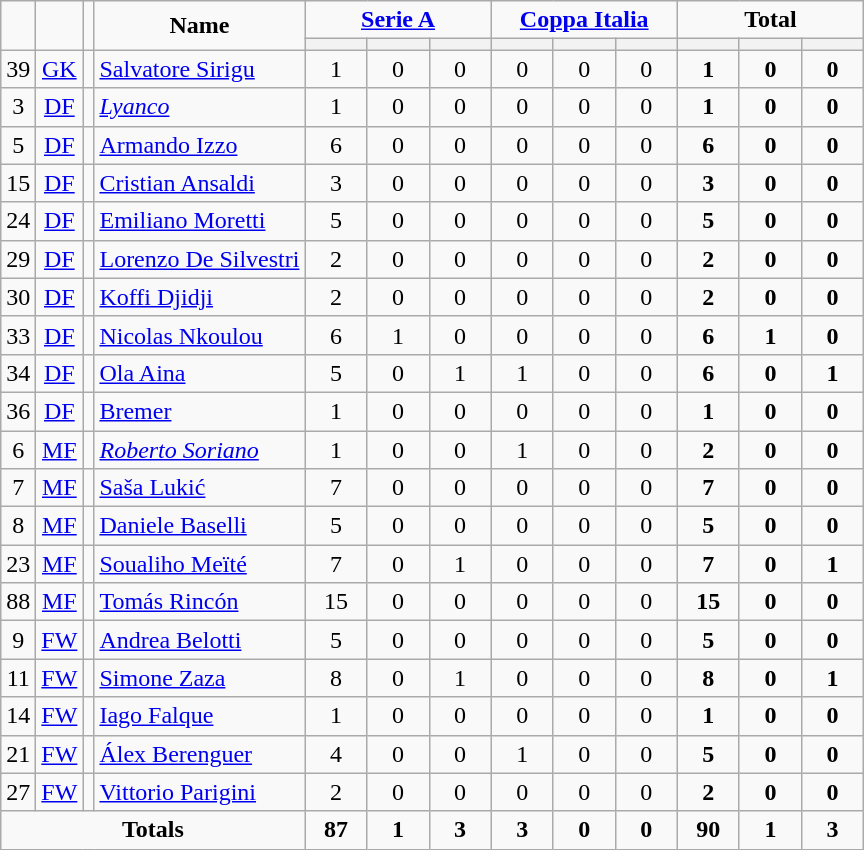<table class="wikitable" style="text-align:center;">
<tr>
<td rowspan="2" !width=15><strong></strong></td>
<td rowspan="2" !width=15><strong></strong></td>
<td rowspan="2" !width=15><strong></strong></td>
<td rowspan="2" !width=120><strong>Name</strong></td>
<td colspan="3"><strong><a href='#'>Serie A</a></strong></td>
<td colspan="3"><strong><a href='#'>Coppa Italia</a></strong></td>
<td colspan="3"><strong>Total</strong></td>
</tr>
<tr>
<th width=34; background:#fe9;"></th>
<th width=34; background:#fe9;"></th>
<th width=34; background:#ff8888;"></th>
<th width=34; background:#fe9;"></th>
<th width=34; background:#fe9;"></th>
<th width=34; background:#ff8888;"></th>
<th width=34; background:#fe9;"></th>
<th width=34; background:#fe9;"></th>
<th width=34; background:#ff8888;"></th>
</tr>
<tr>
<td>39</td>
<td><a href='#'>GK</a></td>
<td></td>
<td align=left><a href='#'>Salvatore Sirigu</a></td>
<td>1</td>
<td>0</td>
<td>0</td>
<td>0</td>
<td>0</td>
<td>0</td>
<td><strong>1</strong></td>
<td><strong>0</strong></td>
<td><strong>0</strong></td>
</tr>
<tr>
<td>3</td>
<td><a href='#'>DF</a></td>
<td></td>
<td align=left><em><a href='#'>Lyanco</a></em></td>
<td>1</td>
<td>0</td>
<td>0</td>
<td>0</td>
<td>0</td>
<td>0</td>
<td><strong>1</strong></td>
<td><strong>0</strong></td>
<td><strong>0</strong></td>
</tr>
<tr>
<td>5</td>
<td><a href='#'>DF</a></td>
<td></td>
<td align=left><a href='#'>Armando Izzo</a></td>
<td>6</td>
<td>0</td>
<td>0</td>
<td>0</td>
<td>0</td>
<td>0</td>
<td><strong>6</strong></td>
<td><strong>0</strong></td>
<td><strong>0</strong></td>
</tr>
<tr>
<td>15</td>
<td><a href='#'>DF</a></td>
<td></td>
<td align=left><a href='#'>Cristian Ansaldi</a></td>
<td>3</td>
<td>0</td>
<td>0</td>
<td>0</td>
<td>0</td>
<td>0</td>
<td><strong>3</strong></td>
<td><strong>0</strong></td>
<td><strong>0</strong></td>
</tr>
<tr>
<td>24</td>
<td><a href='#'>DF</a></td>
<td></td>
<td align=left><a href='#'>Emiliano Moretti</a></td>
<td>5</td>
<td>0</td>
<td>0</td>
<td>0</td>
<td>0</td>
<td>0</td>
<td><strong>5</strong></td>
<td><strong>0</strong></td>
<td><strong>0</strong></td>
</tr>
<tr>
<td>29</td>
<td><a href='#'>DF</a></td>
<td></td>
<td align=left><a href='#'>Lorenzo De Silvestri</a></td>
<td>2</td>
<td>0</td>
<td>0</td>
<td>0</td>
<td>0</td>
<td>0</td>
<td><strong>2</strong></td>
<td><strong>0</strong></td>
<td><strong>0</strong></td>
</tr>
<tr>
<td>30</td>
<td><a href='#'>DF</a></td>
<td></td>
<td align=left><a href='#'>Koffi Djidji</a></td>
<td>2</td>
<td>0</td>
<td>0</td>
<td>0</td>
<td>0</td>
<td>0</td>
<td><strong>2</strong></td>
<td><strong>0</strong></td>
<td><strong>0</strong></td>
</tr>
<tr>
<td>33</td>
<td><a href='#'>DF</a></td>
<td></td>
<td align=left><a href='#'>Nicolas Nkoulou</a></td>
<td>6</td>
<td>1</td>
<td>0</td>
<td>0</td>
<td>0</td>
<td>0</td>
<td><strong>6</strong></td>
<td><strong>1</strong></td>
<td><strong>0</strong></td>
</tr>
<tr>
<td>34</td>
<td><a href='#'>DF</a></td>
<td></td>
<td align=left><a href='#'>Ola Aina</a></td>
<td>5</td>
<td>0</td>
<td>1</td>
<td>1</td>
<td>0</td>
<td>0</td>
<td><strong>6</strong></td>
<td><strong>0</strong></td>
<td><strong>1</strong></td>
</tr>
<tr>
<td>36</td>
<td><a href='#'>DF</a></td>
<td></td>
<td align=left><a href='#'>Bremer</a></td>
<td>1</td>
<td>0</td>
<td>0</td>
<td>0</td>
<td>0</td>
<td>0</td>
<td><strong>1</strong></td>
<td><strong>0</strong></td>
<td><strong>0</strong></td>
</tr>
<tr>
<td>6</td>
<td><a href='#'>MF</a></td>
<td></td>
<td align=left><em><a href='#'>Roberto Soriano</a></em></td>
<td>1</td>
<td>0</td>
<td>0</td>
<td>1</td>
<td>0</td>
<td>0</td>
<td><strong>2</strong></td>
<td><strong>0</strong></td>
<td><strong>0</strong></td>
</tr>
<tr>
<td>7</td>
<td><a href='#'>MF</a></td>
<td></td>
<td align=left><a href='#'>Saša Lukić</a></td>
<td>7</td>
<td>0</td>
<td>0</td>
<td>0</td>
<td>0</td>
<td>0</td>
<td><strong>7</strong></td>
<td><strong>0</strong></td>
<td><strong>0</strong></td>
</tr>
<tr>
<td>8</td>
<td><a href='#'>MF</a></td>
<td></td>
<td align=left><a href='#'>Daniele Baselli</a></td>
<td>5</td>
<td>0</td>
<td>0</td>
<td>0</td>
<td>0</td>
<td>0</td>
<td><strong>5</strong></td>
<td><strong>0</strong></td>
<td><strong>0</strong></td>
</tr>
<tr>
<td>23</td>
<td><a href='#'>MF</a></td>
<td></td>
<td align=left><a href='#'>Soualiho Meïté</a></td>
<td>7</td>
<td>0</td>
<td>1</td>
<td>0</td>
<td>0</td>
<td>0</td>
<td><strong>7</strong></td>
<td><strong>0</strong></td>
<td><strong>1</strong></td>
</tr>
<tr>
<td>88</td>
<td><a href='#'>MF</a></td>
<td></td>
<td align=left><a href='#'>Tomás Rincón</a></td>
<td>15</td>
<td>0</td>
<td>0</td>
<td>0</td>
<td>0</td>
<td>0</td>
<td><strong>15</strong></td>
<td><strong>0</strong></td>
<td><strong>0</strong></td>
</tr>
<tr>
<td>9</td>
<td><a href='#'>FW</a></td>
<td></td>
<td align=left><a href='#'>Andrea Belotti</a></td>
<td>5</td>
<td>0</td>
<td>0</td>
<td>0</td>
<td>0</td>
<td>0</td>
<td><strong>5</strong></td>
<td><strong>0</strong></td>
<td><strong>0</strong></td>
</tr>
<tr>
<td>11</td>
<td><a href='#'>FW</a></td>
<td></td>
<td align=left><a href='#'>Simone Zaza</a></td>
<td>8</td>
<td>0</td>
<td>1</td>
<td>0</td>
<td>0</td>
<td>0</td>
<td><strong>8</strong></td>
<td><strong>0</strong></td>
<td><strong>1</strong></td>
</tr>
<tr>
<td>14</td>
<td><a href='#'>FW</a></td>
<td></td>
<td align=left><a href='#'>Iago Falque</a></td>
<td>1</td>
<td>0</td>
<td>0</td>
<td>0</td>
<td>0</td>
<td>0</td>
<td><strong>1</strong></td>
<td><strong>0</strong></td>
<td><strong>0</strong></td>
</tr>
<tr>
<td>21</td>
<td><a href='#'>FW</a></td>
<td></td>
<td align=left><a href='#'>Álex Berenguer</a></td>
<td>4</td>
<td>0</td>
<td>0</td>
<td>1</td>
<td>0</td>
<td>0</td>
<td><strong>5</strong></td>
<td><strong>0</strong></td>
<td><strong>0</strong></td>
</tr>
<tr>
<td>27</td>
<td><a href='#'>FW</a></td>
<td></td>
<td align=left><a href='#'>Vittorio Parigini</a></td>
<td>2</td>
<td>0</td>
<td>0</td>
<td>0</td>
<td>0</td>
<td>0</td>
<td><strong>2</strong></td>
<td><strong>0</strong></td>
<td><strong>0</strong></td>
</tr>
<tr>
<td colspan=4><strong>Totals</strong></td>
<td><strong>87</strong></td>
<td><strong>1</strong></td>
<td><strong>3</strong></td>
<td><strong>3</strong></td>
<td><strong>0</strong></td>
<td><strong>0</strong></td>
<td><strong>90</strong></td>
<td><strong>1</strong></td>
<td><strong>3</strong></td>
</tr>
</table>
